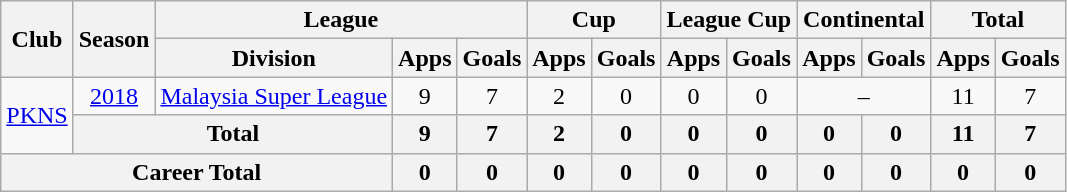<table class=wikitable style="text-align:center">
<tr>
<th rowspan=2>Club</th>
<th rowspan=2>Season</th>
<th colspan=3>League</th>
<th colspan=2>Cup</th>
<th colspan=2>League Cup</th>
<th colspan=2>Continental</th>
<th colspan=2>Total</th>
</tr>
<tr>
<th>Division</th>
<th>Apps</th>
<th>Goals</th>
<th>Apps</th>
<th>Goals</th>
<th>Apps</th>
<th>Goals</th>
<th>Apps</th>
<th>Goals</th>
<th>Apps</th>
<th>Goals</th>
</tr>
<tr>
<td rowspan=2><a href='#'>PKNS</a></td>
<td><a href='#'>2018</a></td>
<td><a href='#'>Malaysia Super League</a></td>
<td>9</td>
<td>7</td>
<td>2</td>
<td>0</td>
<td>0</td>
<td>0</td>
<td colspan=2>–</td>
<td>11</td>
<td>7</td>
</tr>
<tr>
<th colspan="2">Total</th>
<th>9</th>
<th>7</th>
<th>2</th>
<th>0</th>
<th>0</th>
<th>0</th>
<th>0</th>
<th>0</th>
<th>11</th>
<th>7</th>
</tr>
<tr>
<th colspan="3">Career Total</th>
<th>0</th>
<th>0</th>
<th>0</th>
<th>0</th>
<th>0</th>
<th>0</th>
<th>0</th>
<th>0</th>
<th>0</th>
<th>0</th>
</tr>
</table>
